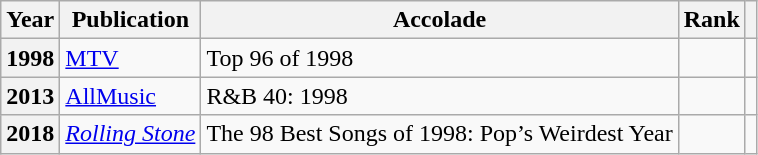<table class="wikitable sortable plainrowheaders">
<tr>
<th scope="col">Year</th>
<th scope="col">Publication</th>
<th scope="col">Accolade</th>
<th scope="col">Rank</th>
<th scope="col"></th>
</tr>
<tr>
<th scope="row">1998</th>
<td><a href='#'>MTV</a></td>
<td>Top 96 of 1998</td>
<td></td>
<td></td>
</tr>
<tr>
<th scope="row">2013</th>
<td><a href='#'>AllMusic</a></td>
<td>R&B 40: 1998</td>
<td></td>
<td></td>
</tr>
<tr>
<th scope="row">2018</th>
<td><em><a href='#'>Rolling Stone</a></em></td>
<td>The 98 Best Songs of 1998: Pop’s Weirdest Year</td>
<td></td>
<td align="center"></td>
</tr>
</table>
